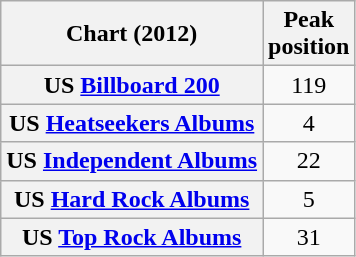<table class="wikitable plainrowheaders" style="text-align:center;">
<tr>
<th>Chart (2012)</th>
<th>Peak<br>position</th>
</tr>
<tr>
<th scope="row">US <a href='#'>Billboard 200</a></th>
<td>119</td>
</tr>
<tr>
<th scope="row">US <a href='#'>Heatseekers Albums</a></th>
<td>4</td>
</tr>
<tr>
<th scope="row">US <a href='#'>Independent Albums</a></th>
<td>22</td>
</tr>
<tr>
<th scope="row">US <a href='#'>Hard Rock Albums</a></th>
<td>5</td>
</tr>
<tr>
<th scope="row">US <a href='#'>Top Rock Albums</a></th>
<td>31</td>
</tr>
</table>
